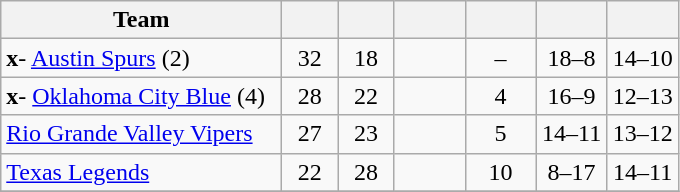<table class="wikitable" style="text-align:center">
<tr>
<th style="width:180px">Team</th>
<th style="width:30px"></th>
<th style="width:30px"></th>
<th style="width:40px"></th>
<th style="width:40px"></th>
<th style="width:40px"></th>
<th style="width:40px"></th>
</tr>
<tr>
<td align=left><strong>x</strong>- <a href='#'>Austin Spurs</a> (2)</td>
<td>32</td>
<td>18</td>
<td></td>
<td>–</td>
<td>18–8</td>
<td>14–10</td>
</tr>
<tr>
<td align=left><strong>x</strong>- <a href='#'>Oklahoma City Blue</a> (4)</td>
<td>28</td>
<td>22</td>
<td></td>
<td>4</td>
<td>16–9</td>
<td>12–13</td>
</tr>
<tr>
<td align=left><a href='#'>Rio Grande Valley Vipers</a></td>
<td>27</td>
<td>23</td>
<td></td>
<td>5</td>
<td>14–11</td>
<td>13–12</td>
</tr>
<tr>
<td align=left><a href='#'>Texas Legends</a></td>
<td>22</td>
<td>28</td>
<td></td>
<td>10</td>
<td>8–17</td>
<td>14–11</td>
</tr>
<tr>
</tr>
</table>
